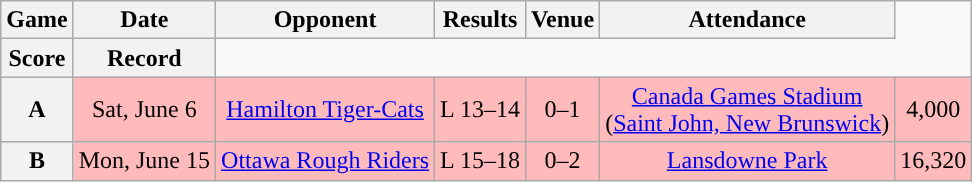<table class="wikitable" style="text-align:center">
<tr>
<th>Game</th>
<th>Date</th>
<th>Opponent</th>
<th>Results</th>
<th>Venue</th>
<th>Attendance</th>
</tr>
<tr>
<th>Score</th>
<th>Record</th>
</tr>
<tr style="background:#ffbbbb">
<th>A</th>
<td>Sat, June 6</td>
<td><a href='#'>Hamilton Tiger-Cats</a></td>
<td>L 13–14</td>
<td>0–1</td>
<td><a href='#'>Canada Games Stadium</a><br>(<a href='#'>Saint John, New Brunswick</a>)</td>
<td>4,000</td>
</tr>
<tr style="background:#ffbbbb">
<th>B</th>
<td>Mon, June 15</td>
<td><a href='#'>Ottawa Rough Riders</a></td>
<td>L 15–18</td>
<td>0–2</td>
<td><a href='#'>Lansdowne Park</a></td>
<td>16,320</td>
</tr>
</table>
